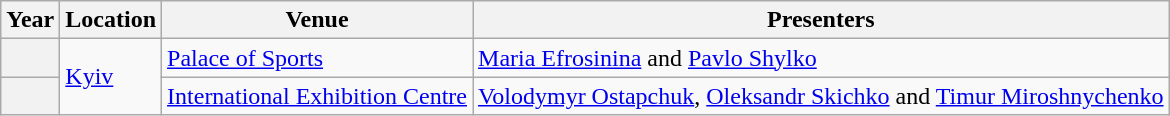<table class="wikitable plainrowheaders">
<tr>
<th>Year</th>
<th>Location</th>
<th>Venue</th>
<th>Presenters</th>
</tr>
<tr>
<th scope="row"></th>
<td rowspan="2"><a href='#'>Kyiv</a></td>
<td><a href='#'>Palace of Sports</a></td>
<td><a href='#'>Maria Efrosinina</a> and <a href='#'>Pavlo Shylko</a></td>
</tr>
<tr>
<th scope="row"></th>
<td><a href='#'>International Exhibition Centre</a></td>
<td><a href='#'>Volodymyr Ostapchuk</a>, <a href='#'>Oleksandr Skichko</a> and <a href='#'>Timur Miroshnychenko</a></td>
</tr>
</table>
